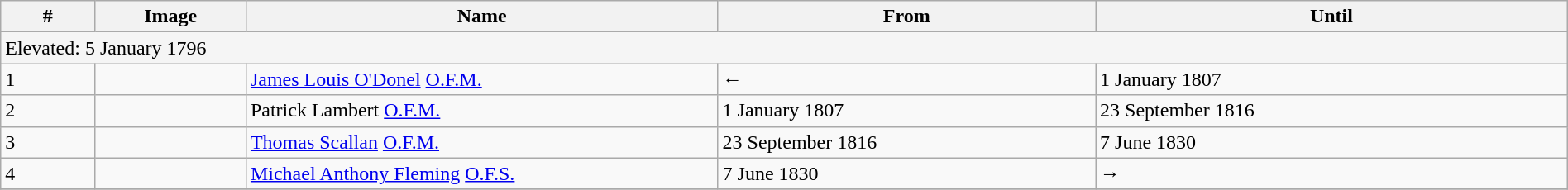<table class="wikitable" style="width:100%">
<tr>
<th width="5%">#</th>
<th width="8%">Image</th>
<th width="25%">Name</th>
<th width="20%">From</th>
<th width="25%">Until</th>
</tr>
<tr bgcolor="#F5F5F5">
<td colspan="5" align="left"><span>Elevated: 5 January 1796</span></td>
</tr>
<tr>
<td>1</td>
<td></td>
<td><a href='#'>James Louis O'Donel</a> <a href='#'>O.F.M.</a></td>
<td>←</td>
<td>1 January 1807</td>
</tr>
<tr>
<td>2</td>
<td></td>
<td>Patrick Lambert <a href='#'>O.F.M.</a></td>
<td>1 January 1807</td>
<td>23 September 1816</td>
</tr>
<tr>
<td>3</td>
<td></td>
<td><a href='#'>Thomas Scallan</a> <a href='#'>O.F.M.</a></td>
<td>23 September 1816</td>
<td>7 June 1830</td>
</tr>
<tr>
<td>4</td>
<td></td>
<td><a href='#'>Michael Anthony Fleming</a> <a href='#'>O.F.S.</a></td>
<td>7 June 1830</td>
<td>→</td>
</tr>
<tr>
</tr>
</table>
